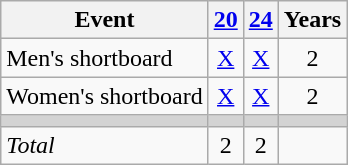<table class="wikitable" style="text-align:center">
<tr>
<th>Event</th>
<th><a href='#'>20</a></th>
<th><a href='#'>24</a></th>
<th>Years</th>
</tr>
<tr>
<td align="left">Men's shortboard</td>
<td><a href='#'>X</a></td>
<td><a href='#'>X</a></td>
<td>2</td>
</tr>
<tr>
<td align="left">Women's shortboard</td>
<td><a href='#'>X</a></td>
<td><a href='#'>X</a></td>
<td>2</td>
</tr>
<tr bgcolor="lightgray">
<td></td>
<td></td>
<td></td>
<td></td>
</tr>
<tr>
<td align="left"><em>Total</em></td>
<td>2</td>
<td>2</td>
<td></td>
</tr>
</table>
